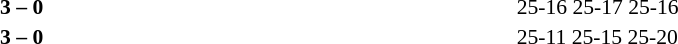<table width=100% cellspacing=1>
<tr>
<th width=20%></th>
<th width=12%></th>
<th width=20%></th>
<th width=33%></th>
<td></td>
</tr>
<tr style=font-size:90%>
<td align=right><strong></strong></td>
<td align=center><strong>3 – 0</strong></td>
<td></td>
<td>25-16 25-17 25-16</td>
<td></td>
</tr>
<tr style=font-size:90%>
<td align=right><strong></strong></td>
<td align=center><strong>3 – 0</strong></td>
<td></td>
<td>25-11 25-15 25-20</td>
</tr>
</table>
